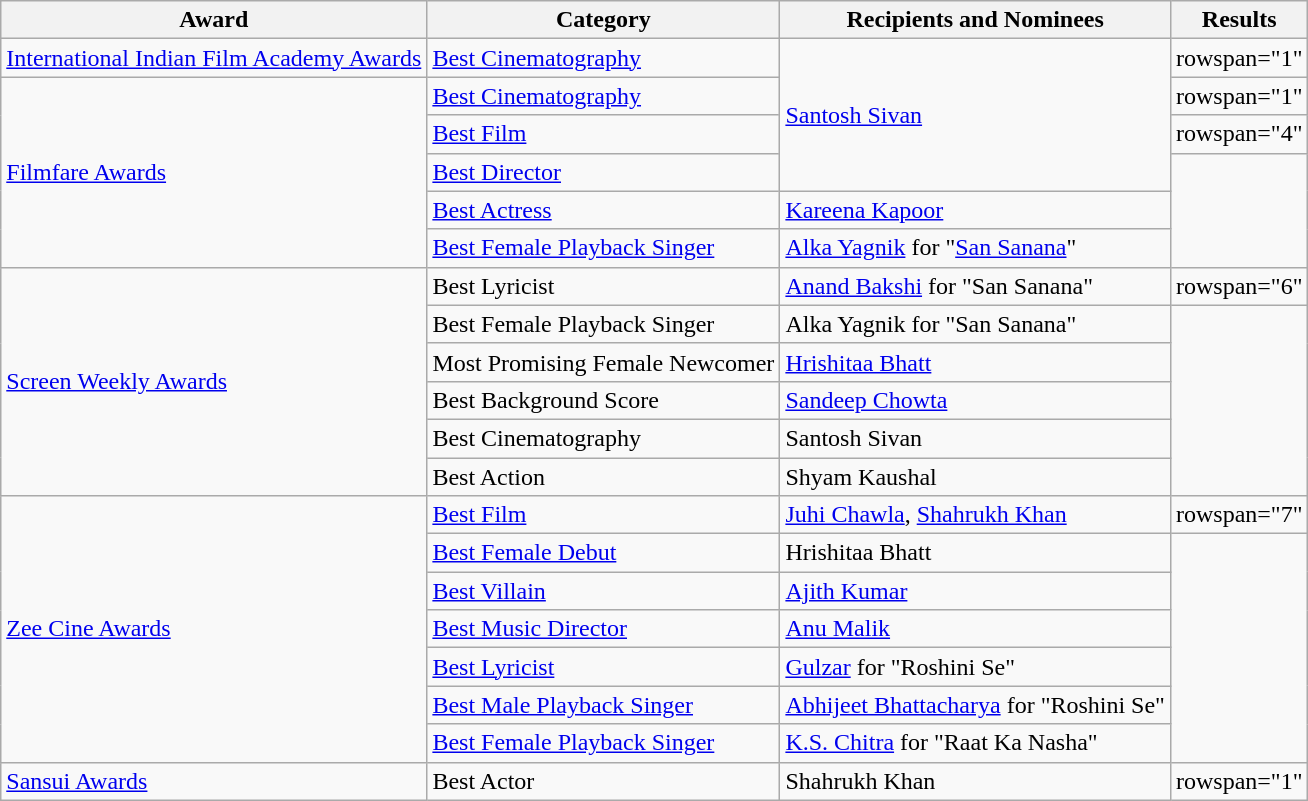<table class="wikitable plainrowheaders sortable">
<tr>
<th>Award</th>
<th>Category</th>
<th>Recipients and Nominees</th>
<th>Results</th>
</tr>
<tr>
<td><a href='#'>International Indian Film Academy Awards</a></td>
<td><a href='#'>Best Cinematography</a></td>
<td rowspan="4"><a href='#'>Santosh Sivan</a></td>
<td>rowspan="1" </td>
</tr>
<tr>
<td rowspan="5"><a href='#'>Filmfare Awards</a></td>
<td><a href='#'>Best Cinematography</a></td>
<td>rowspan="1" </td>
</tr>
<tr>
<td><a href='#'>Best Film</a></td>
<td>rowspan="4" </td>
</tr>
<tr>
<td><a href='#'>Best Director</a></td>
</tr>
<tr>
<td><a href='#'>Best Actress</a></td>
<td><a href='#'>Kareena Kapoor</a></td>
</tr>
<tr>
<td><a href='#'>Best Female Playback Singer</a></td>
<td><a href='#'>Alka Yagnik</a> for "<a href='#'>San Sanana</a>"</td>
</tr>
<tr>
<td rowspan="6"><a href='#'>Screen Weekly Awards</a></td>
<td>Best Lyricist</td>
<td><a href='#'>Anand Bakshi</a> for "San Sanana"</td>
<td>rowspan="6" </td>
</tr>
<tr>
<td>Best Female Playback Singer</td>
<td>Alka Yagnik for "San Sanana"</td>
</tr>
<tr>
<td>Most Promising Female Newcomer</td>
<td><a href='#'>Hrishitaa Bhatt</a></td>
</tr>
<tr>
<td>Best Background Score</td>
<td><a href='#'>Sandeep Chowta</a></td>
</tr>
<tr>
<td>Best Cinematography</td>
<td>Santosh Sivan</td>
</tr>
<tr>
<td>Best Action</td>
<td>Shyam Kaushal</td>
</tr>
<tr>
<td rowspan="7"><a href='#'>Zee Cine Awards</a></td>
<td><a href='#'>Best Film</a></td>
<td><a href='#'>Juhi Chawla</a>, <a href='#'>Shahrukh Khan</a></td>
<td>rowspan="7" </td>
</tr>
<tr>
<td><a href='#'>Best Female Debut</a></td>
<td>Hrishitaa Bhatt</td>
</tr>
<tr>
<td><a href='#'>Best Villain</a></td>
<td><a href='#'>Ajith Kumar</a></td>
</tr>
<tr>
<td><a href='#'>Best Music Director</a></td>
<td><a href='#'>Anu Malik</a></td>
</tr>
<tr>
<td><a href='#'>Best Lyricist</a></td>
<td><a href='#'>Gulzar</a> for "Roshini Se"</td>
</tr>
<tr>
<td><a href='#'>Best Male Playback Singer</a></td>
<td><a href='#'>Abhijeet Bhattacharya</a> for "Roshini Se"</td>
</tr>
<tr>
<td><a href='#'>Best Female Playback Singer</a></td>
<td><a href='#'>K.S. Chitra</a> for "Raat Ka Nasha"</td>
</tr>
<tr>
<td><a href='#'>Sansui Awards</a></td>
<td>Best Actor</td>
<td>Shahrukh Khan</td>
<td>rowspan="1" </td>
</tr>
</table>
